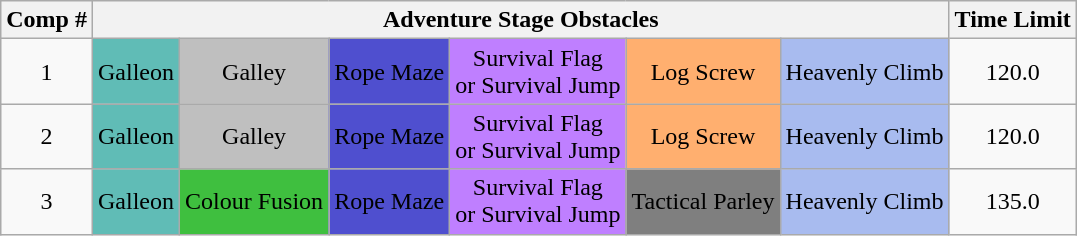<table class="wikitable">
<tr>
<th>Comp #</th>
<th colspan="6">Adventure Stage Obstacles</th>
<th>Time Limit</th>
</tr>
<tr>
<td colspan="1" align="center">1</td>
<td colspan="1" align="center" style="background-color: #60bcb6;">Galleon</td>
<td colspan="1" align="center" style="background-color: #bfbfbf;">Galley</td>
<td colspan="1" align="center" style="background-color: #4F4FCF;">Rope Maze</td>
<td colspan="1" align="center" style="background-color: #BF7FFF;">Survival Flag <br>or Survival Jump</td>
<td colspan="1" align="center" style="background-color: #FFAF6F;">Log Screw</td>
<td colspan="1" align="center" style="background-color: #a8bbef;">Heavenly Climb</td>
<td colspan="1" align="center">120.0</td>
</tr>
<tr>
<td colspan="1" align="center">2</td>
<td colspan="1" align="center" style="background-color: #60bcb6;">Galleon</td>
<td colspan="1" align="center" style="background-color: #bfbfbf;">Galley</td>
<td colspan="1" align="center" style="background-color: #4F4FCF;">Rope Maze</td>
<td colspan="1" align="center" style="background-color: #BF7FFF;">Survival Flag <br>or Survival Jump</td>
<td colspan="1" align="center" style="background-color: #FFAF6F;">Log Screw</td>
<td colspan="1" align="center" style="background-color: #a8bbef;">Heavenly Climb</td>
<td colspan="1" align="center">120.0</td>
</tr>
<tr>
<td colspan="1" align="center">3</td>
<td colspan="1" align="center" style="background-color: #60bcb6;">Galleon</td>
<td colspan="1" align="center" style="background-color: #3FBF3F;">Colour Fusion</td>
<td colspan="1" align="center" style="background-color: #4F4FCF;">Rope Maze</td>
<td colspan="1" align="center" style="background-color: #BF7FFF;">Survival Flag <br>or Survival Jump</td>
<td colspan="1" align="center" style="background-color: #7f7f7f;">Tactical Parley</td>
<td colspan="1" align="center" style="background-color: #a8bbef;">Heavenly Climb</td>
<td colspan="1" align="center">135.0</td>
</tr>
</table>
